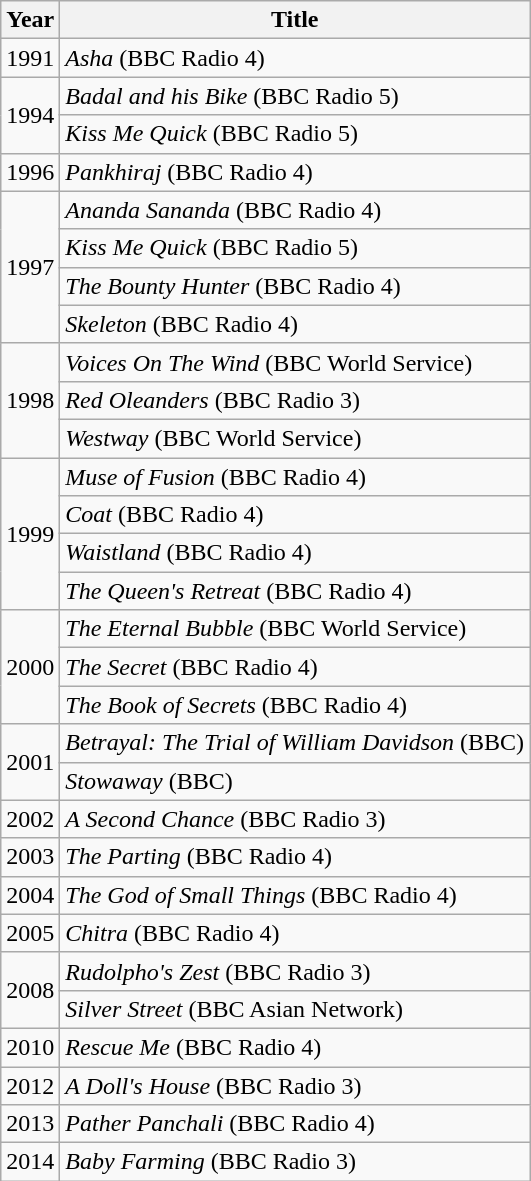<table class="wikitable sortable">
<tr>
<th>Year</th>
<th>Title</th>
</tr>
<tr>
<td rowspan="1">1991</td>
<td><em>Asha</em> (BBC Radio 4)</td>
</tr>
<tr>
<td rowspan="2">1994</td>
<td><em>Badal and his Bike</em> (BBC Radio 5)</td>
</tr>
<tr>
<td><em>Kiss Me Quick</em> (BBC Radio 5)</td>
</tr>
<tr>
<td rowspan="1">1996</td>
<td><em>Pankhiraj</em> (BBC Radio 4)</td>
</tr>
<tr>
<td rowspan="4">1997</td>
<td><em>Ananda Sananda</em> (BBC Radio 4)</td>
</tr>
<tr>
<td><em>Kiss Me Quick</em> (BBC Radio 5)</td>
</tr>
<tr>
<td><em>The Bounty Hunter</em> (BBC Radio 4)</td>
</tr>
<tr>
<td><em>Skeleton</em> (BBC Radio 4)</td>
</tr>
<tr>
<td rowspan="3">1998</td>
<td><em>Voices On The Wind</em> (BBC World Service)</td>
</tr>
<tr>
<td><em>Red Oleanders</em> (BBC Radio 3)</td>
</tr>
<tr>
<td><em>Westway</em> (BBC World Service)</td>
</tr>
<tr>
<td rowspan="4">1999</td>
<td><em>Muse of Fusion</em> (BBC Radio 4)</td>
</tr>
<tr>
<td><em>Coat</em> (BBC Radio 4)</td>
</tr>
<tr>
<td><em>Waistland</em> (BBC Radio 4)</td>
</tr>
<tr>
<td><em>The Queen's Retreat</em> (BBC Radio 4)</td>
</tr>
<tr>
<td rowspan="3">2000</td>
<td><em>The Eternal Bubble</em> (BBC World Service)</td>
</tr>
<tr>
<td><em>The Secret</em> (BBC Radio 4)</td>
</tr>
<tr>
<td><em>The Book of Secrets</em> (BBC Radio 4)</td>
</tr>
<tr>
<td rowspan="2">2001</td>
<td><em>Betrayal: The Trial of William Davidson</em> (BBC)</td>
</tr>
<tr>
<td><em>Stowaway</em> (BBC)</td>
</tr>
<tr>
<td rowspan="1">2002</td>
<td><em>A Second Chance</em> (BBC Radio 3)</td>
</tr>
<tr>
<td rowspan="1">2003</td>
<td><em>The Parting</em> (BBC Radio 4)</td>
</tr>
<tr>
<td rowspan="1">2004</td>
<td><em>The God of Small Things</em> (BBC Radio 4)</td>
</tr>
<tr>
<td rowspan="1">2005</td>
<td><em>Chitra</em> (BBC Radio 4)</td>
</tr>
<tr>
<td rowspan="2">2008</td>
<td><em>Rudolpho's Zest</em> (BBC Radio 3)</td>
</tr>
<tr>
<td><em>Silver Street</em> (BBC Asian Network)</td>
</tr>
<tr>
<td rowspan="1">2010</td>
<td><em>Rescue Me</em> (BBC Radio 4)</td>
</tr>
<tr>
<td rowspan="1">2012</td>
<td><em>A Doll's House</em> (BBC Radio 3)</td>
</tr>
<tr>
<td rowspan="1">2013</td>
<td><em>Pather Panchali</em> (BBC Radio 4)</td>
</tr>
<tr>
<td rowspan="1">2014</td>
<td><em>Baby Farming</em> (BBC Radio 3)</td>
</tr>
</table>
